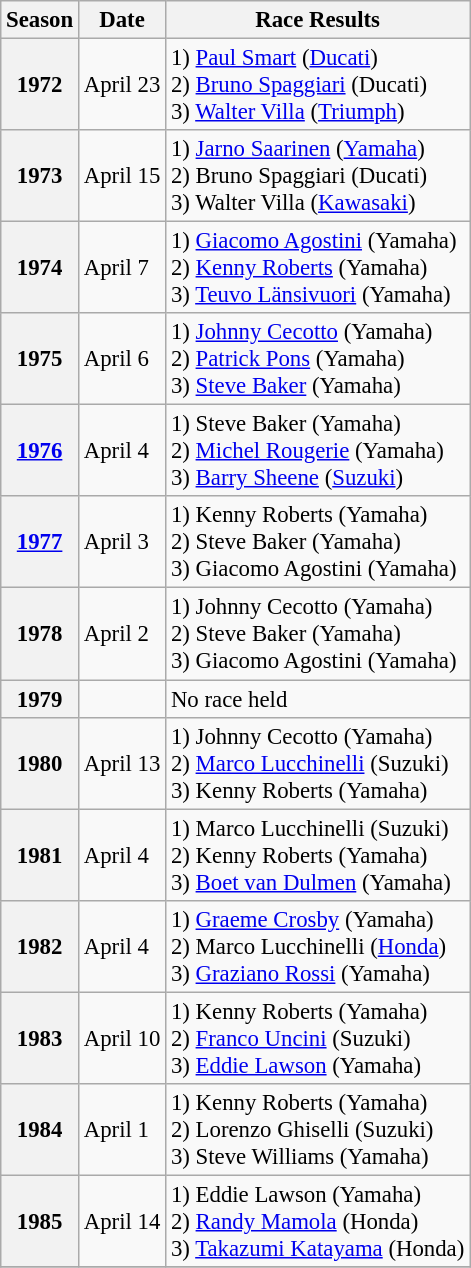<table class="wikitable" style="font-size: 95%;">
<tr>
<th>Season</th>
<th>Date</th>
<th>Race Results</th>
</tr>
<tr>
<th align=center>1972</th>
<td>April 23</td>
<td>1)  <a href='#'>Paul Smart</a> (<a href='#'>Ducati</a>)<br>2)  <a href='#'>Bruno Spaggiari</a> (Ducati)<br>3)  <a href='#'>Walter Villa</a> (<a href='#'>Triumph</a>)</td>
</tr>
<tr>
<th align=center>1973</th>
<td>April 15</td>
<td>1)  <a href='#'>Jarno Saarinen</a> (<a href='#'>Yamaha</a>)<br>2)  Bruno Spaggiari (Ducati)<br>3)  Walter Villa (<a href='#'>Kawasaki</a>)</td>
</tr>
<tr>
<th align=center>1974</th>
<td>April 7</td>
<td>1)  <a href='#'>Giacomo Agostini</a> (Yamaha)<br>2)  <a href='#'>Kenny Roberts</a> (Yamaha)<br>3)  <a href='#'>Teuvo Länsivuori</a> (Yamaha)</td>
</tr>
<tr>
<th align=center>1975</th>
<td>April 6</td>
<td>1)  <a href='#'>Johnny Cecotto</a> (Yamaha)<br>2)  <a href='#'>Patrick Pons</a> (Yamaha)<br>3)  <a href='#'>Steve Baker</a> (Yamaha)</td>
</tr>
<tr>
<th align=center><a href='#'>1976</a></th>
<td>April 4</td>
<td>1)  Steve Baker (Yamaha)<br>2)  <a href='#'>Michel Rougerie</a> (Yamaha)<br>3)  <a href='#'>Barry Sheene</a> (<a href='#'>Suzuki</a>)</td>
</tr>
<tr>
<th align=center><a href='#'>1977</a></th>
<td>April 3</td>
<td>1)  Kenny Roberts (Yamaha)<br>2)  Steve Baker (Yamaha)<br>3)  Giacomo Agostini (Yamaha)</td>
</tr>
<tr>
<th align=center>1978</th>
<td>April 2</td>
<td>1)  Johnny Cecotto (Yamaha)<br>2)  Steve Baker (Yamaha)<br>3)  Giacomo Agostini (Yamaha)</td>
</tr>
<tr>
<th align=center>1979</th>
<td></td>
<td>No race held</td>
</tr>
<tr>
<th align=center>1980</th>
<td>April 13</td>
<td>1)  Johnny Cecotto (Yamaha)<br>2)  <a href='#'>Marco Lucchinelli</a> (Suzuki)<br>3)  Kenny Roberts (Yamaha)</td>
</tr>
<tr>
<th align=center>1981</th>
<td>April 4</td>
<td>1)  Marco Lucchinelli (Suzuki)<br>2)  Kenny Roberts (Yamaha)<br>3)  <a href='#'>Boet van Dulmen</a> (Yamaha)</td>
</tr>
<tr>
<th align=center>1982</th>
<td>April 4</td>
<td>1)  <a href='#'>Graeme Crosby</a> (Yamaha)<br>2)  Marco Lucchinelli (<a href='#'>Honda</a>)<br>3)  <a href='#'>Graziano Rossi</a> (Yamaha)</td>
</tr>
<tr>
<th align=center>1983</th>
<td>April 10</td>
<td>1)  Kenny Roberts (Yamaha)<br>2)  <a href='#'>Franco Uncini</a> (Suzuki)<br>3)  <a href='#'>Eddie Lawson</a> (Yamaha)</td>
</tr>
<tr>
<th align=center>1984</th>
<td>April 1</td>
<td>1)  Kenny Roberts (Yamaha)<br>2)  Lorenzo Ghiselli (Suzuki)<br>3)  Steve Williams (Yamaha)</td>
</tr>
<tr>
<th align=center>1985</th>
<td>April 14</td>
<td>1)  Eddie Lawson (Yamaha)<br>2)  <a href='#'>Randy Mamola</a> (Honda)<br>3)  <a href='#'>Takazumi Katayama</a> (Honda)</td>
</tr>
<tr>
</tr>
</table>
